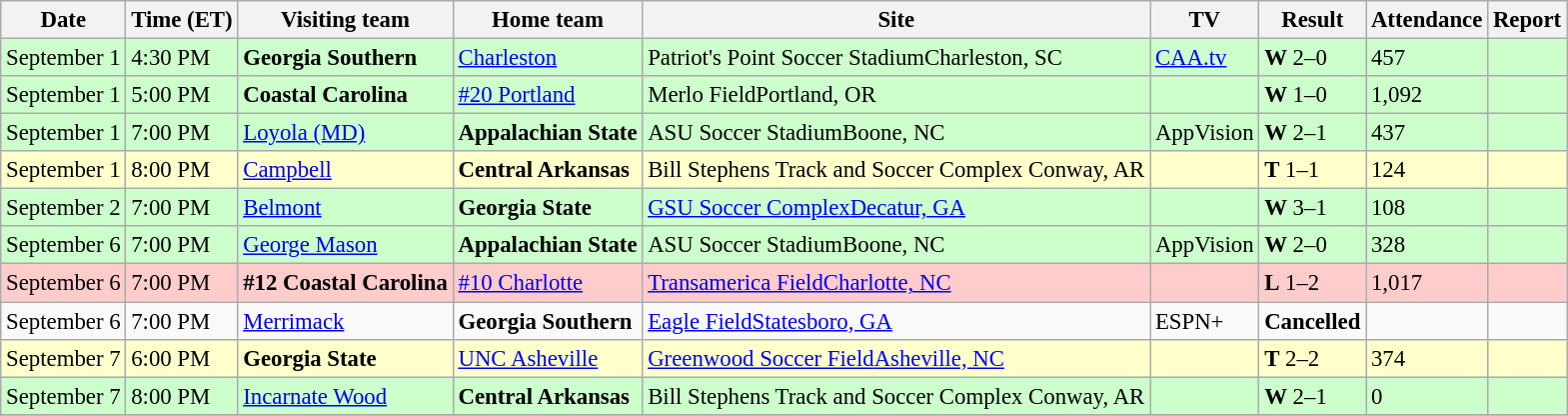<table class="wikitable" style="font-size:95%;">
<tr>
<th>Date</th>
<th>Time (ET)</th>
<th>Visiting team</th>
<th>Home team</th>
<th>Site</th>
<th>TV</th>
<th>Result</th>
<th>Attendance</th>
<th>Report</th>
</tr>
<tr bgcolor="#cfc">
<td>September 1</td>
<td>4:30 PM</td>
<td><strong>Georgia Southern</strong></td>
<td><a href='#'>Charleston</a></td>
<td>Patriot's Point Soccer StadiumCharleston, SC</td>
<td><a href='#'>CAA.tv</a></td>
<td><strong>W</strong> 2–0</td>
<td>457</td>
<td></td>
</tr>
<tr bgcolor="#cfc">
<td>September 1</td>
<td>5:00 PM</td>
<td><strong>Coastal Carolina</strong></td>
<td><a href='#'>#20 Portland</a></td>
<td>Merlo FieldPortland, OR</td>
<td></td>
<td><strong>W</strong> 1–0</td>
<td>1,092</td>
<td></td>
</tr>
<tr bgcolor="#cfc">
<td>September 1</td>
<td>7:00 PM</td>
<td><a href='#'>Loyola (MD)</a></td>
<td><strong>Appalachian State</strong></td>
<td>ASU Soccer StadiumBoone, NC</td>
<td>AppVision</td>
<td><strong>W</strong> 2–1</td>
<td>437</td>
<td></td>
</tr>
<tr style="background:#ffc;">
<td>September 1</td>
<td>8:00 PM</td>
<td><a href='#'>Campbell</a></td>
<td><strong>Central Arkansas</strong></td>
<td>Bill Stephens Track and Soccer Complex Conway, AR</td>
<td></td>
<td><strong>T</strong> 1–1 </td>
<td>124</td>
<td></td>
</tr>
<tr bgcolor="#cfc">
<td>September 2</td>
<td>7:00 PM</td>
<td><a href='#'>Belmont</a></td>
<td><strong>Georgia State</strong></td>
<td><a href='#'>GSU Soccer Complex</a><a href='#'>Decatur, GA</a></td>
<td></td>
<td><strong>W</strong> 3–1</td>
<td>108</td>
<td></td>
</tr>
<tr bgcolor="#cfc">
<td>September 6</td>
<td>7:00 PM</td>
<td><a href='#'>George Mason</a></td>
<td><strong>Appalachian State</strong></td>
<td>ASU Soccer StadiumBoone, NC</td>
<td>AppVision</td>
<td><strong>W</strong> 2–0</td>
<td>328</td>
<td></td>
</tr>
<tr bgcolor="#fcc">
<td>September 6</td>
<td>7:00 PM</td>
<td><strong>#12 Coastal Carolina</strong></td>
<td><a href='#'>#10 Charlotte</a></td>
<td><a href='#'>Transamerica Field</a><a href='#'>Charlotte, NC</a></td>
<td></td>
<td><strong>L</strong> 1–2</td>
<td>1,017</td>
<td></td>
</tr>
<tr>
<td>September 6</td>
<td>7:00 PM</td>
<td><a href='#'>Merrimack</a></td>
<td><strong>Georgia Southern</strong></td>
<td><a href='#'>Eagle Field</a><a href='#'>Statesboro, GA</a></td>
<td>ESPN+</td>
<td><strong>Cancelled</strong></td>
<td></td>
<td></td>
</tr>
<tr style="background:#ffc;">
<td>September 7</td>
<td>6:00 PM</td>
<td><strong>Georgia State</strong></td>
<td><a href='#'>UNC Asheville</a></td>
<td><a href='#'>Greenwood Soccer Field</a><a href='#'>Asheville, NC</a></td>
<td></td>
<td><strong>T</strong> 2–2 </td>
<td>374</td>
<td></td>
</tr>
<tr bgcolor="#cfc">
<td>September 7</td>
<td>8:00 PM</td>
<td><a href='#'>Incarnate Wood</a></td>
<td><strong>Central Arkansas</strong></td>
<td>Bill Stephens Track and Soccer Complex Conway, AR</td>
<td></td>
<td><strong>W</strong> 2–1</td>
<td>0</td>
<td></td>
</tr>
<tr>
</tr>
</table>
